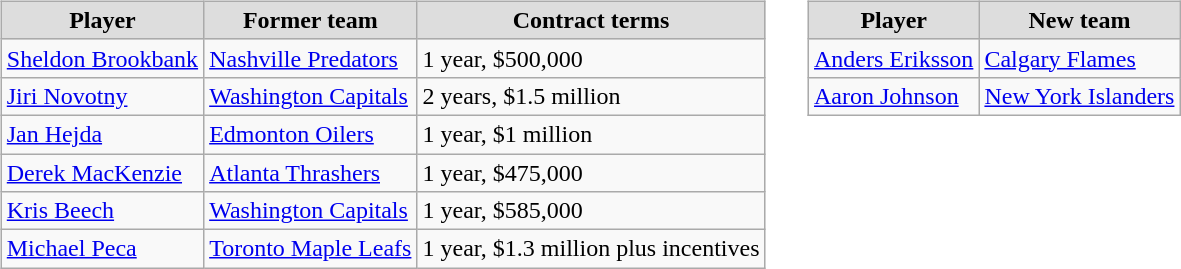<table cellspacing="10">
<tr>
<td valign="top"><br><table class="wikitable">
<tr style="text-align:center; background:#ddd;">
<td><strong>Player</strong></td>
<td><strong>Former team</strong></td>
<td><strong>Contract terms</strong></td>
</tr>
<tr>
<td><a href='#'>Sheldon Brookbank</a></td>
<td><a href='#'>Nashville Predators</a></td>
<td>1 year, $500,000</td>
</tr>
<tr>
<td><a href='#'>Jiri Novotny</a></td>
<td><a href='#'>Washington Capitals</a></td>
<td>2 years, $1.5 million</td>
</tr>
<tr>
<td><a href='#'>Jan Hejda</a></td>
<td><a href='#'>Edmonton Oilers</a></td>
<td>1 year, $1 million</td>
</tr>
<tr>
<td><a href='#'>Derek MacKenzie</a></td>
<td><a href='#'>Atlanta Thrashers</a></td>
<td>1 year, $475,000</td>
</tr>
<tr>
<td><a href='#'>Kris Beech</a></td>
<td><a href='#'>Washington Capitals</a></td>
<td>1 year, $585,000</td>
</tr>
<tr>
<td><a href='#'>Michael Peca</a></td>
<td><a href='#'>Toronto Maple Leafs</a></td>
<td>1 year, $1.3 million plus incentives</td>
</tr>
</table>
</td>
<td valign="top"><br><table class="wikitable">
<tr style="text-align:center; background:#ddd;">
<td><strong>Player</strong></td>
<td><strong>New team</strong></td>
</tr>
<tr>
<td><a href='#'>Anders Eriksson</a></td>
<td><a href='#'>Calgary Flames</a></td>
</tr>
<tr>
<td><a href='#'>Aaron Johnson</a></td>
<td><a href='#'>New York Islanders</a></td>
</tr>
</table>
</td>
</tr>
</table>
